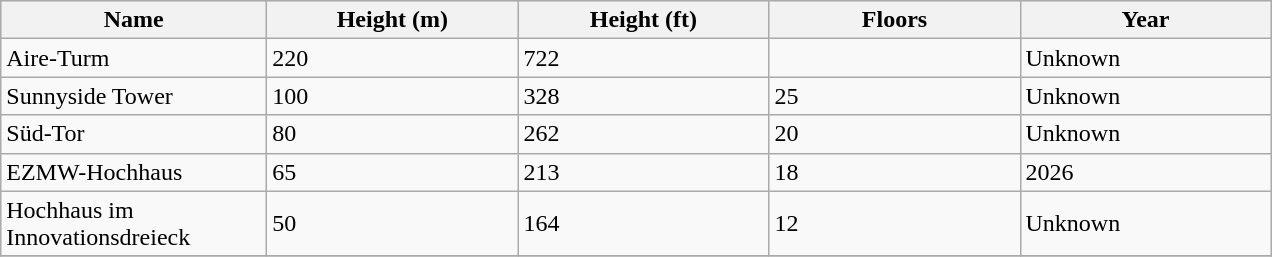<table class = "wikitable sortable">
<tr ---- align="center" valign="top" bgcolor="#dddddd">
<th width="170px">Name</th>
<th width="160px">Height (m)<br></th>
<th width="160px">Height (ft)<br></th>
<th width="160px">Floors</th>
<th width="160px">Year</th>
</tr>
<tr>
<td>Aire-Turm</td>
<td>220</td>
<td>722</td>
<td></td>
<td>Unknown</td>
</tr>
<tr>
<td>Sunnyside Tower</td>
<td>100</td>
<td>328</td>
<td>25</td>
<td>Unknown</td>
</tr>
<tr>
<td>Süd-Tor</td>
<td>80</td>
<td>262</td>
<td>20</td>
<td>Unknown</td>
</tr>
<tr>
<td>EZMW-Hochhaus</td>
<td>65</td>
<td>213</td>
<td>18</td>
<td>2026</td>
</tr>
<tr>
<td>Hochhaus im Innovationsdreieck</td>
<td>50</td>
<td>164</td>
<td>12</td>
<td>Unknown</td>
</tr>
<tr>
</tr>
</table>
